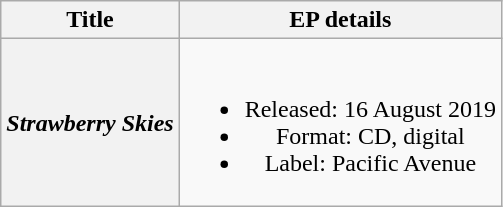<table class="wikitable plainrowheaders" style="text-align:center">
<tr>
<th scope="col">Title</th>
<th scope="col">EP details</th>
</tr>
<tr>
<th scope="row"><em>Strawberry Skies</em></th>
<td><br><ul><li>Released: 16 August 2019</li><li>Format: CD, digital</li><li>Label: Pacific Avenue</li></ul></td>
</tr>
</table>
